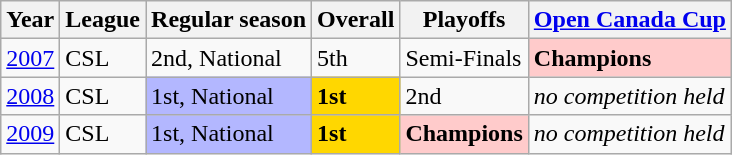<table class="wikitable">
<tr>
<th>Year</th>
<th>League</th>
<th>Regular season</th>
<th>Overall</th>
<th>Playoffs</th>
<th><a href='#'>Open Canada Cup</a></th>
</tr>
<tr>
<td><a href='#'>2007</a></td>
<td>CSL</td>
<td>2nd, National</td>
<td>5th</td>
<td>Semi-Finals</td>
<td bgcolor="FFCBCB"><strong>Champions</strong></td>
</tr>
<tr>
<td><a href='#'>2008</a></td>
<td>CSL</td>
<td bgcolor="B3B7FF">1st, National</td>
<td bgcolor="gold"><strong>1st</strong></td>
<td>2nd</td>
<td><em>no competition held</em></td>
</tr>
<tr>
<td><a href='#'>2009</a></td>
<td>CSL</td>
<td bgcolor="B3B7FF">1st, National</td>
<td bgcolor="gold"><strong>1st</strong></td>
<td bgcolor="FFCBCB"><strong>Champions</strong></td>
<td><em>no competition held</em></td>
</tr>
</table>
